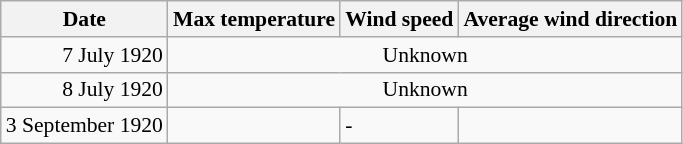<table class="wikitable" style="text-align:right; font-size:90%">
<tr>
<th>Date</th>
<th>Max temperature</th>
<th>Wind speed</th>
<th>Average wind direction</th>
</tr>
<tr>
<td>7 July 1920</td>
<td colspan=3 align=center>Unknown</td>
</tr>
<tr>
<td>8 July 1920</td>
<td colspan=3 align=center>Unknown</td>
</tr>
<tr>
<td>3 September 1920</td>
<td align=center></td>
<td align=left> -<br></td>
<td align=center></td>
</tr>
</table>
